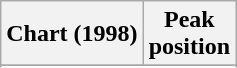<table class="wikitable sortable plainrowheaders" style="text-align:center">
<tr>
<th scope="col">Chart (1998)</th>
<th scope="col">Peak<br> position</th>
</tr>
<tr>
</tr>
<tr>
</tr>
</table>
